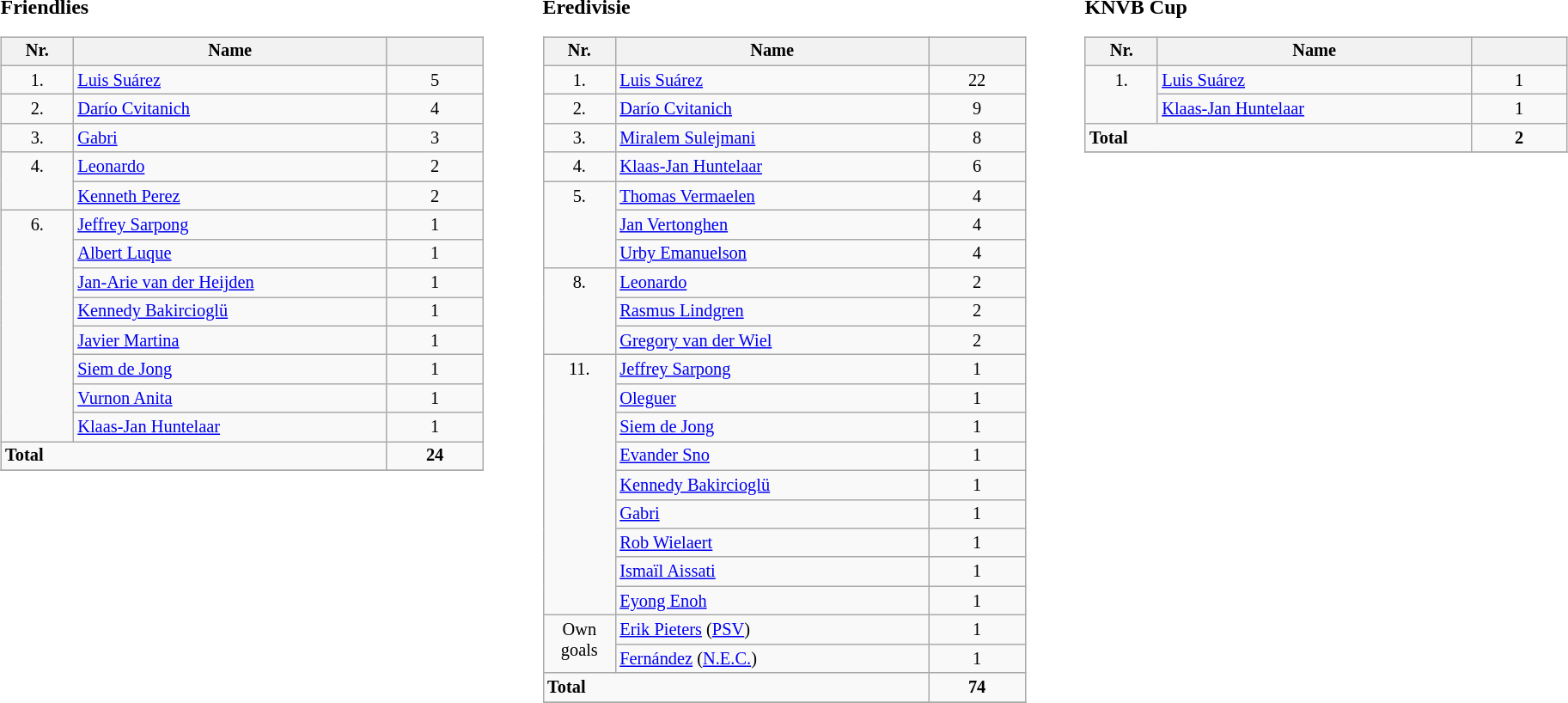<table width=100%>
<tr>
<td width=33% align=left valign=top><br><strong>Friendlies</strong><table class="wikitable" style="width:90%; font-size:85%;">
<tr valign=top>
<th width=15% align=center>Nr.</th>
<th width=65% align=center>Name</th>
<th width=20% align=center></th>
</tr>
<tr valign=top>
<td align=center>1.</td>
<td> <a href='#'>Luis Suárez</a></td>
<td align=center>5</td>
</tr>
<tr valign=top>
<td align=center>2.</td>
<td> <a href='#'>Darío Cvitanich</a></td>
<td align=center>4</td>
</tr>
<tr valign=top>
<td align=center>3.</td>
<td> <a href='#'>Gabri</a></td>
<td align=center>3</td>
</tr>
<tr valign=top>
<td rowspan=2 align=center>4.</td>
<td> <a href='#'>Leonardo</a></td>
<td align=center>2</td>
</tr>
<tr valign=top>
<td> <a href='#'>Kenneth Perez</a></td>
<td align=center>2</td>
</tr>
<tr valign=top>
<td rowspan=8 align=center>6.</td>
<td> <a href='#'>Jeffrey Sarpong</a></td>
<td align=center>1</td>
</tr>
<tr valign=top>
<td> <a href='#'>Albert Luque</a></td>
<td align=center>1</td>
</tr>
<tr valign=top>
<td> <a href='#'>Jan-Arie van der Heijden</a></td>
<td align=center>1</td>
</tr>
<tr valign=top>
<td> <a href='#'>Kennedy Bakircioglü</a></td>
<td align=center>1</td>
</tr>
<tr valign=top>
<td> <a href='#'>Javier Martina</a></td>
<td align=center>1</td>
</tr>
<tr valign=top>
<td> <a href='#'>Siem de Jong</a></td>
<td align=center>1</td>
</tr>
<tr valign=top>
<td> <a href='#'>Vurnon Anita</a></td>
<td align=center>1</td>
</tr>
<tr valign=top>
<td> <a href='#'>Klaas-Jan Huntelaar</a></td>
<td align=center>1</td>
</tr>
<tr valign=top>
<td colspan=2><strong>Total</strong></td>
<td align=center><strong>24</strong></td>
</tr>
<tr>
</tr>
</table>
</td>
<td width=33% align=left valign=top><br><strong>Eredivisie</strong><table class="wikitable" style="width:90%; font-size:85%;">
<tr valign=top>
<th width=15% align=center>Nr.</th>
<th width=65% align=center>Name</th>
<th width=20% align=center></th>
</tr>
<tr valign=top>
<td align=center>1.</td>
<td> <a href='#'>Luis Suárez</a></td>
<td align=center>22</td>
</tr>
<tr valign=top>
<td align=center>2.</td>
<td> <a href='#'>Darío Cvitanich</a></td>
<td align=center>9</td>
</tr>
<tr valign=top>
<td align=center>3.</td>
<td> <a href='#'>Miralem Sulejmani</a></td>
<td align=center>8</td>
</tr>
<tr valign=top>
<td align=center>4.</td>
<td> <a href='#'>Klaas-Jan Huntelaar</a></td>
<td align=center>6</td>
</tr>
<tr valign=top>
<td rowspan=3 align=center>5.</td>
<td> <a href='#'>Thomas Vermaelen</a></td>
<td align=center>4</td>
</tr>
<tr valign=top>
<td> <a href='#'>Jan Vertonghen</a></td>
<td align=center>4</td>
</tr>
<tr valign=top>
<td> <a href='#'>Urby Emanuelson</a></td>
<td align=center>4</td>
</tr>
<tr valign=top>
<td rowspan=3 align=center>8.</td>
<td> <a href='#'>Leonardo</a></td>
<td align=center>2</td>
</tr>
<tr valign=top>
<td> <a href='#'>Rasmus Lindgren</a></td>
<td align=center>2</td>
</tr>
<tr valign=top>
<td> <a href='#'>Gregory van der Wiel</a></td>
<td align=center>2</td>
</tr>
<tr valign=top>
<td rowspan=9 align=center>11.</td>
<td> <a href='#'>Jeffrey Sarpong</a></td>
<td align=center>1</td>
</tr>
<tr valign=top>
<td> <a href='#'>Oleguer</a></td>
<td align=center>1</td>
</tr>
<tr valign=top>
<td> <a href='#'>Siem de Jong</a></td>
<td align=center>1</td>
</tr>
<tr valign=top>
<td> <a href='#'>Evander Sno</a></td>
<td align=center>1</td>
</tr>
<tr valign=top>
<td> <a href='#'>Kennedy Bakircioglü</a></td>
<td align=center>1</td>
</tr>
<tr valign=top>
<td> <a href='#'>Gabri</a></td>
<td align=center>1</td>
</tr>
<tr valign=top>
<td> <a href='#'>Rob Wielaert</a></td>
<td align=center>1</td>
</tr>
<tr valign=top>
<td> <a href='#'>Ismaïl Aissati</a></td>
<td align=center>1</td>
</tr>
<tr valign=top>
<td> <a href='#'>Eyong Enoh</a></td>
<td align=center>1</td>
</tr>
<tr valign=top>
<td rowspan=2 align=center>Own goals</td>
<td> <a href='#'>Erik Pieters</a> (<a href='#'>PSV</a>)</td>
<td align=center>1</td>
</tr>
<tr valign=top>
<td> <a href='#'>Fernández</a> (<a href='#'>N.E.C.</a>)</td>
<td align=center>1</td>
</tr>
<tr valign=top>
<td colspan=2><strong>Total</strong></td>
<td align=center><strong>74</strong></td>
</tr>
<tr>
</tr>
</table>
</td>
<td width=33% align=left valign=top><br><strong>KNVB Cup</strong><table class="wikitable" style="width:90%; font-size:85%;">
<tr valign=top>
<th width=15% align=center>Nr.</th>
<th width=65% align=center>Name</th>
<th width=20% align=center></th>
</tr>
<tr valign=top>
<td rowspan=2 align=center>1.</td>
<td> <a href='#'>Luis Suárez</a></td>
<td align=center>1</td>
</tr>
<tr valign=top>
<td> <a href='#'>Klaas-Jan Huntelaar</a></td>
<td align=center>1</td>
</tr>
<tr valign=top>
<td colspan=2><strong>Total</strong></td>
<td align=center><strong>2</strong></td>
</tr>
<tr>
</tr>
</table>
</td>
</tr>
</table>
